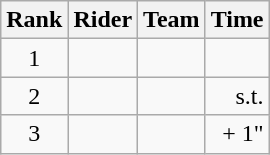<table class="wikitable">
<tr>
<th scope="col">Rank</th>
<th scope="col">Rider</th>
<th scope="col">Team</th>
<th scope="col">Time</th>
</tr>
<tr>
<td style="text-align:center;">1</td>
<td></td>
<td></td>
<td style="text-align:right;"></td>
</tr>
<tr>
<td style="text-align:center;">2</td>
<td></td>
<td></td>
<td style="text-align:right;">s.t.</td>
</tr>
<tr>
<td style="text-align:center;">3</td>
<td></td>
<td></td>
<td style="text-align:right;">+ 1"</td>
</tr>
</table>
